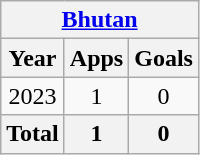<table class="wikitable" style="text-align:center">
<tr>
<th colspan=3><a href='#'>Bhutan</a></th>
</tr>
<tr>
<th>Year</th>
<th>Apps</th>
<th>Goals</th>
</tr>
<tr>
<td>2023</td>
<td>1</td>
<td>0</td>
</tr>
<tr>
<th>Total</th>
<th>1</th>
<th>0</th>
</tr>
</table>
